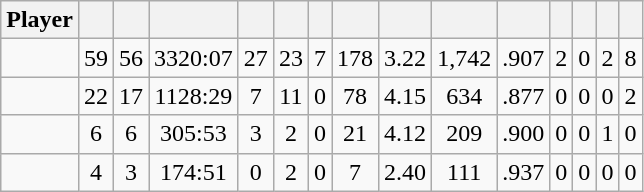<table class="wikitable sortable" style="text-align:center;">
<tr>
<th>Player</th>
<th></th>
<th></th>
<th></th>
<th></th>
<th></th>
<th></th>
<th></th>
<th></th>
<th></th>
<th></th>
<th></th>
<th></th>
<th></th>
<th></th>
</tr>
<tr>
<td></td>
<td>59</td>
<td>56</td>
<td>3320:07</td>
<td>27</td>
<td>23</td>
<td>7</td>
<td>178</td>
<td>3.22</td>
<td>1,742</td>
<td>.907</td>
<td>2</td>
<td>0</td>
<td>2</td>
<td>8</td>
</tr>
<tr>
<td></td>
<td>22</td>
<td>17</td>
<td>1128:29</td>
<td>7</td>
<td>11</td>
<td>0</td>
<td>78</td>
<td>4.15</td>
<td>634</td>
<td>.877</td>
<td>0</td>
<td>0</td>
<td>0</td>
<td>2</td>
</tr>
<tr>
<td></td>
<td>6</td>
<td>6</td>
<td>305:53</td>
<td>3</td>
<td>2</td>
<td>0</td>
<td>21</td>
<td>4.12</td>
<td>209</td>
<td>.900</td>
<td>0</td>
<td>0</td>
<td>1</td>
<td>0</td>
</tr>
<tr>
<td></td>
<td>4</td>
<td>3</td>
<td>174:51</td>
<td>0</td>
<td>2</td>
<td>0</td>
<td>7</td>
<td>2.40</td>
<td>111</td>
<td>.937</td>
<td>0</td>
<td>0</td>
<td>0</td>
<td>0</td>
</tr>
</table>
